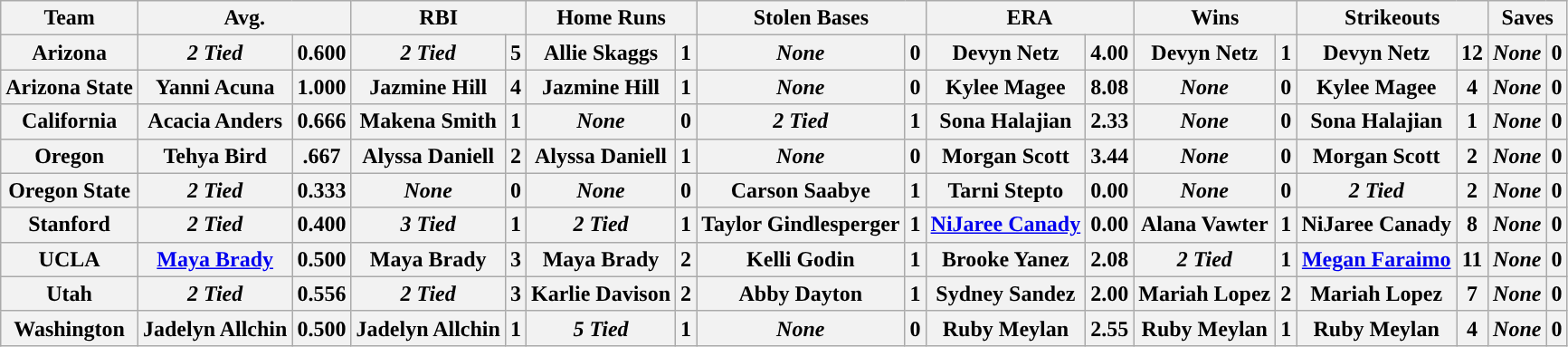<table class="wikitable" style="text-align:center">
<tr>
<th>Team</th>
<th colspan="2">Avg.</th>
<th colspan="2">RBI</th>
<th colspan="2">Home Runs</th>
<th colspan="2">Stolen Bases</th>
<th colspan="2">ERA</th>
<th colspan="2">Wins</th>
<th colspan="2">Strikeouts</th>
<th colspan="2">Saves</th>
</tr>
<tr>
<th>Arizona</th>
<th><em>2 Tied</em></th>
<th>0.600</th>
<th><em>2 Tied</em></th>
<th>5</th>
<th>Allie Skaggs</th>
<th>1</th>
<th><em>None</em></th>
<th>0</th>
<th>Devyn Netz</th>
<th>4.00</th>
<th>Devyn Netz</th>
<th>1</th>
<th>Devyn Netz</th>
<th>12</th>
<th><em>None</em></th>
<th>0</th>
</tr>
<tr>
<th>Arizona State</th>
<th>Yanni Acuna</th>
<th>1.000</th>
<th>Jazmine Hill</th>
<th>4</th>
<th>Jazmine Hill</th>
<th>1</th>
<th><em>None</em></th>
<th>0</th>
<th>Kylee Magee</th>
<th>8.08</th>
<th><em>None</em></th>
<th>0</th>
<th>Kylee Magee</th>
<th>4</th>
<th><em>None</em></th>
<th>0</th>
</tr>
<tr>
<th>California</th>
<th>Acacia Anders</th>
<th>0.666</th>
<th>Makena Smith</th>
<th>1</th>
<th><em>None</em></th>
<th>0</th>
<th><em>2 Tied</em></th>
<th>1</th>
<th>Sona Halajian</th>
<th>2.33</th>
<th><em>None</em></th>
<th>0</th>
<th>Sona Halajian</th>
<th>1</th>
<th><em>None</em></th>
<th>0</th>
</tr>
<tr>
<th>Oregon</th>
<th>Tehya Bird</th>
<th>.667</th>
<th>Alyssa Daniell</th>
<th>2</th>
<th>Alyssa Daniell</th>
<th>1</th>
<th><em>None</em></th>
<th>0</th>
<th>Morgan Scott</th>
<th>3.44</th>
<th><em>None</em></th>
<th>0</th>
<th>Morgan Scott</th>
<th>2</th>
<th><em>None</em></th>
<th>0</th>
</tr>
<tr>
<th>Oregon State</th>
<th><em>2 Tied</em></th>
<th>0.333</th>
<th><em>None</em></th>
<th>0</th>
<th><em>None</em></th>
<th>0</th>
<th><strong>Carson Saabye</strong></th>
<th>1</th>
<th><strong>Tarni Stepto</strong></th>
<th>0.00</th>
<th><em>None</em></th>
<th>0</th>
<th><em>2 Tied</em></th>
<th>2</th>
<th><em>None</em></th>
<th>0</th>
</tr>
<tr>
<th>Stanford</th>
<th><em>2 Tied</em></th>
<th>0.400</th>
<th><em>3 Tied</em></th>
<th>1</th>
<th><em>2 Tied</em></th>
<th>1</th>
<th><strong>Taylor Gindlesperger</strong></th>
<th>1</th>
<th><a href='#'>NiJaree Canady</a></th>
<th>0.00</th>
<th>Alana Vawter</th>
<th>1</th>
<th>NiJaree Canady</th>
<th>8</th>
<th><em>None</em></th>
<th>0</th>
</tr>
<tr>
<th>UCLA</th>
<th><a href='#'>Maya Brady</a></th>
<th>0.500</th>
<th>Maya Brady</th>
<th>3</th>
<th>Maya Brady</th>
<th>2</th>
<th><strong>Kelli Godin</strong></th>
<th>1</th>
<th>Brooke Yanez</th>
<th>2.08</th>
<th><em>2 Tied</em></th>
<th>1</th>
<th><a href='#'>Megan Faraimo</a></th>
<th>11</th>
<th><em>None</em></th>
<th>0</th>
</tr>
<tr>
<th>Utah</th>
<th><em>2 Tied</em></th>
<th>0.556</th>
<th><em>2 Tied</em></th>
<th>3</th>
<th>Karlie Davison</th>
<th>2</th>
<th><strong>Abby Dayton</strong></th>
<th>1</th>
<th>Sydney Sandez</th>
<th>2.00</th>
<th>Mariah Lopez</th>
<th>2</th>
<th>Mariah Lopez</th>
<th>7</th>
<th><em>None</em></th>
<th>0</th>
</tr>
<tr>
<th>Washington</th>
<th>Jadelyn Allchin</th>
<th>0.500</th>
<th>Jadelyn Allchin</th>
<th>1</th>
<th><em>5 Tied</em></th>
<th>1</th>
<th><em>None</em></th>
<th>0</th>
<th>Ruby Meylan</th>
<th>2.55</th>
<th>Ruby Meylan</th>
<th>1</th>
<th>Ruby Meylan</th>
<th>4</th>
<th><em>None</em></th>
<th>0</th>
</tr>
</table>
